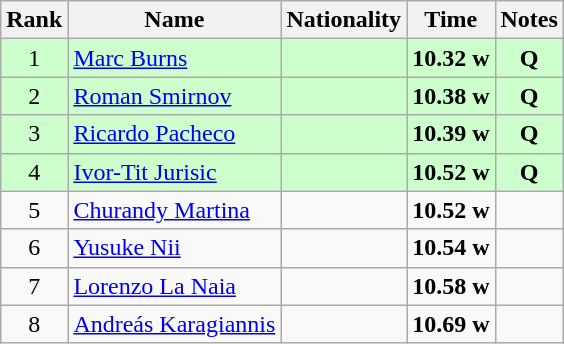<table class="wikitable sortable" style="text-align:center">
<tr>
<th>Rank</th>
<th>Name</th>
<th>Nationality</th>
<th>Time</th>
<th>Notes</th>
</tr>
<tr bgcolor=ccffcc>
<td>1</td>
<td align=left><a href='#'>Marc Burns</a></td>
<td align=left></td>
<td><strong>10.32</strong> <strong>w</strong></td>
<td><strong>Q</strong></td>
</tr>
<tr bgcolor=ccffcc>
<td>2</td>
<td align=left><a href='#'>Roman Smirnov</a></td>
<td align=left></td>
<td><strong>10.38</strong> <strong>w</strong></td>
<td><strong>Q</strong></td>
</tr>
<tr bgcolor=ccffcc>
<td>3</td>
<td align=left><a href='#'>Ricardo Pacheco</a></td>
<td align=left></td>
<td><strong>10.39</strong> <strong>w</strong></td>
<td><strong>Q</strong></td>
</tr>
<tr bgcolor=ccffcc>
<td>4</td>
<td align=left><a href='#'>Ivor-Tit Jurisic</a></td>
<td align=left></td>
<td><strong>10.52</strong> <strong>w</strong></td>
<td><strong>Q</strong></td>
</tr>
<tr>
<td>5</td>
<td align=left><a href='#'>Churandy Martina</a></td>
<td align=left></td>
<td><strong>10.52</strong> <strong>w</strong></td>
<td></td>
</tr>
<tr>
<td>6</td>
<td align=left><a href='#'>Yusuke Nii</a></td>
<td align=left></td>
<td><strong>10.54</strong> <strong>w</strong></td>
<td></td>
</tr>
<tr>
<td>7</td>
<td align=left><a href='#'>Lorenzo La Naia</a></td>
<td align=left></td>
<td><strong>10.58</strong> <strong>w</strong></td>
<td></td>
</tr>
<tr>
<td>8</td>
<td align=left><a href='#'>Andreás Karagiannis</a></td>
<td align=left></td>
<td><strong>10.69</strong> <strong>w</strong></td>
<td></td>
</tr>
</table>
